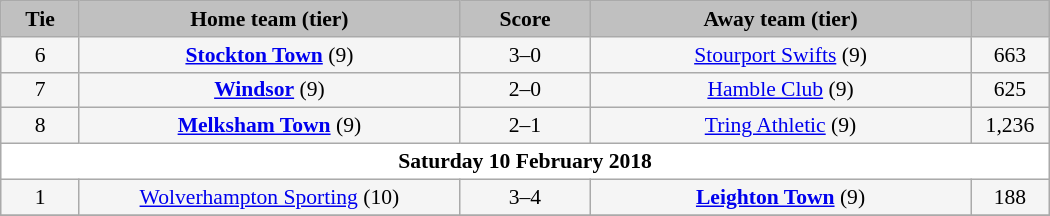<table class="wikitable" style="width: 700px; background:WhiteSmoke; text-align:center; font-size:90%">
<tr>
<td scope="col" style="width:  7.50%; background:silver;"><strong>Tie</strong></td>
<td scope="col" style="width: 36.25%; background:silver;"><strong>Home team (tier)</strong></td>
<td scope="col" style="width: 12.50%; background:silver;"><strong>Score</strong></td>
<td scope="col" style="width: 36.25%; background:silver;"><strong>Away team (tier)</strong></td>
<td scope="col" style="width:  7.50%; background:silver;"><strong></strong></td>
</tr>
<tr>
<td>6</td>
<td><strong><a href='#'>Stockton Town</a></strong> (9)</td>
<td>3–0</td>
<td><a href='#'>Stourport Swifts</a> (9)</td>
<td>663</td>
</tr>
<tr>
<td>7</td>
<td><strong><a href='#'>Windsor</a></strong> (9)</td>
<td>2–0</td>
<td><a href='#'>Hamble Club</a> (9)</td>
<td>625</td>
</tr>
<tr>
<td>8</td>
<td><strong><a href='#'>Melksham Town</a></strong> (9)</td>
<td>2–1</td>
<td><a href='#'>Tring Athletic</a> (9)</td>
<td>1,236</td>
</tr>
<tr>
<td colspan="5" style= background:White><strong>Saturday 10 February 2018</strong></td>
</tr>
<tr>
<td>1</td>
<td><a href='#'>Wolverhampton Sporting</a> (10)</td>
<td>3–4</td>
<td><strong><a href='#'>Leighton Town</a></strong> (9)</td>
<td>188</td>
</tr>
<tr>
</tr>
</table>
